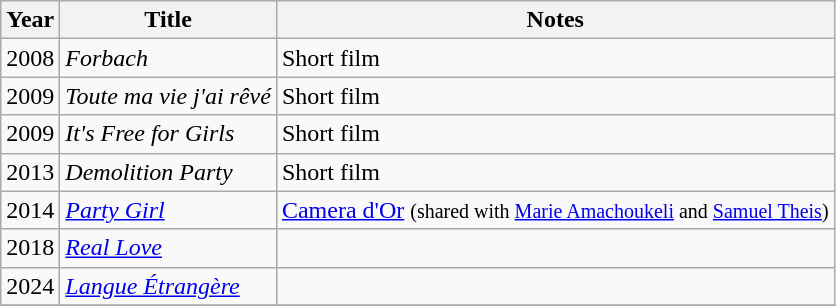<table class="wikitable sortable">
<tr>
<th>Year</th>
<th>Title</th>
<th class="unsortable">Notes</th>
</tr>
<tr>
<td>2008</td>
<td><em>Forbach</em></td>
<td>Short film</td>
</tr>
<tr>
<td>2009</td>
<td><em>Toute ma vie j'ai rêvé</em></td>
<td>Short film</td>
</tr>
<tr>
<td>2009</td>
<td><em>It's Free for Girls</em></td>
<td>Short film</td>
</tr>
<tr>
<td>2013</td>
<td><em>Demolition Party</em></td>
<td>Short film</td>
</tr>
<tr>
<td>2014</td>
<td><em><a href='#'>Party Girl</a></em></td>
<td><a href='#'>Camera d'Or</a> <small>(shared with <a href='#'>Marie Amachoukeli</a> and <a href='#'>Samuel Theis</a>)</small></td>
</tr>
<tr>
<td>2018</td>
<td><em><a href='#'>Real Love</a></em></td>
<td></td>
</tr>
<tr>
<td>2024</td>
<td><em><a href='#'>Langue Étrangère</a></em></td>
<td></td>
</tr>
<tr>
</tr>
</table>
